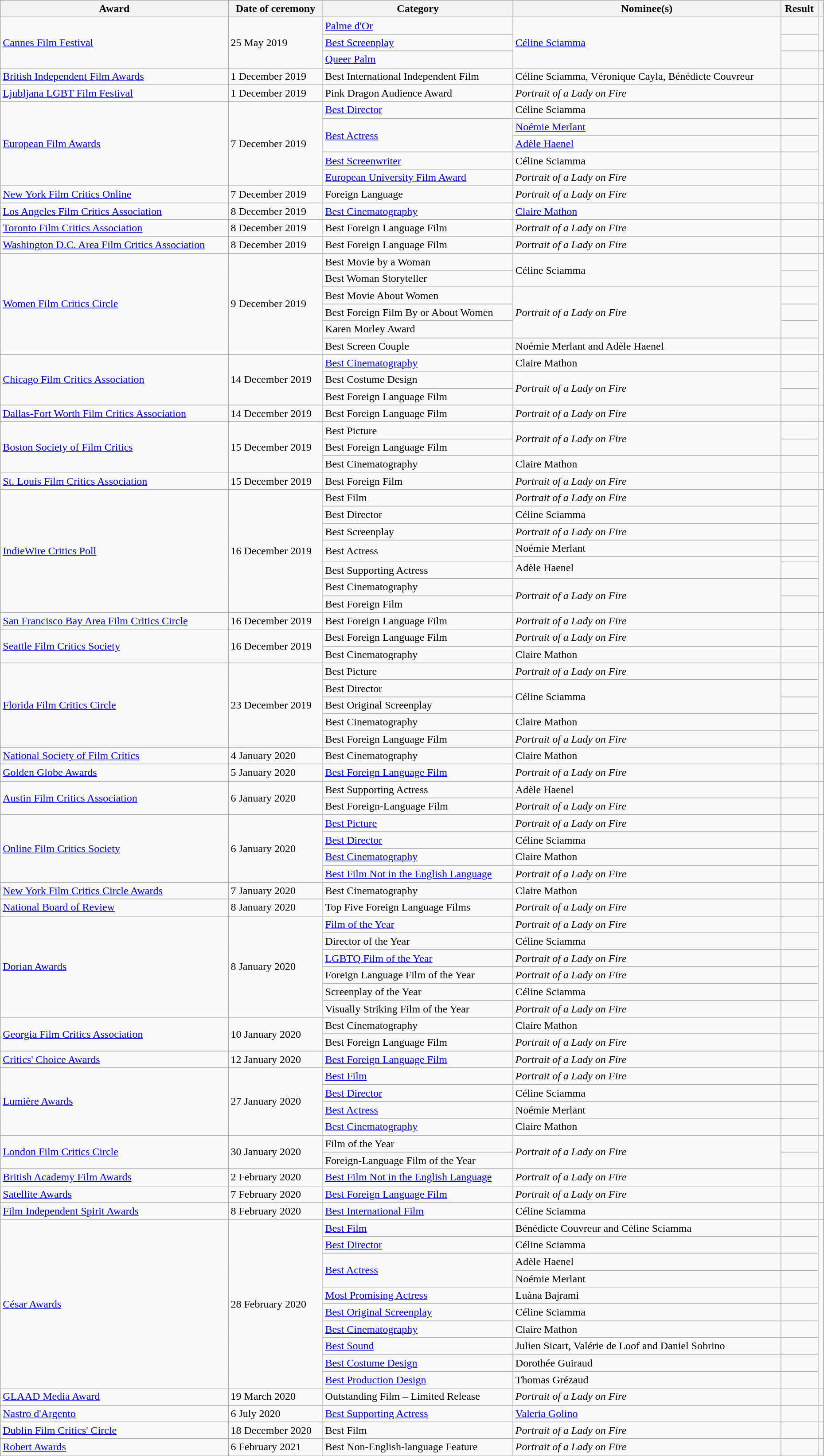<table class="wikitable sortable plainrowheaders;" style="width: 98%;">
<tr>
<th scope="col">Award</th>
<th scope="col">Date of ceremony</th>
<th scope="col">Category</th>
<th scope="col">Nominee(s)</th>
<th scope="col">Result</th>
<th scope="col" class="unsortable"></th>
</tr>
<tr>
<td rowspan="3"><a href='#'>Cannes Film Festival</a></td>
<td rowspan="3">25 May 2019</td>
<td><a href='#'>Palme d'Or</a></td>
<td rowspan="3"><a href='#'>Céline Sciamma</a></td>
<td></td>
<td align="center" rowspan="2"></td>
</tr>
<tr>
<td><a href='#'>Best Screenplay</a></td>
<td></td>
</tr>
<tr>
<td><a href='#'>Queer Palm</a></td>
<td></td>
<td align="center"></td>
</tr>
<tr>
<td><a href='#'>British Independent Film Awards</a></td>
<td>1 December 2019</td>
<td>Best International Independent Film</td>
<td>Céline Sciamma, Véronique Cayla, Bénédicte Couvreur</td>
<td></td>
<td align="center"></td>
</tr>
<tr>
<td><a href='#'>Ljubljana LGBT Film Festival</a></td>
<td>1 December 2019</td>
<td>Pink Dragon Audience Award</td>
<td><em>Portrait of a Lady on Fire</em></td>
<td></td>
<td align="center"></td>
</tr>
<tr>
<td rowspan="5"><a href='#'>European Film Awards</a></td>
<td rowspan="5">7 December 2019</td>
<td><a href='#'>Best Director</a></td>
<td>Céline Sciamma</td>
<td></td>
<td align="center" rowspan="5"><br></td>
</tr>
<tr>
<td rowspan="2"><a href='#'>Best Actress</a></td>
<td><a href='#'>Noémie Merlant</a></td>
<td></td>
</tr>
<tr>
<td><a href='#'>Adèle Haenel</a></td>
<td></td>
</tr>
<tr>
<td><a href='#'>Best Screenwriter</a></td>
<td>Céline Sciamma</td>
<td></td>
</tr>
<tr>
<td><a href='#'>European University Film Award</a></td>
<td><em>Portrait of a Lady on Fire</em></td>
<td></td>
</tr>
<tr>
<td><a href='#'>New York Film Critics Online</a></td>
<td>7 December 2019</td>
<td>Foreign Language</td>
<td><em>Portrait of a Lady on Fire</em></td>
<td></td>
<td align="center"></td>
</tr>
<tr>
<td><a href='#'>Los Angeles Film Critics Association</a></td>
<td>8 December 2019</td>
<td><a href='#'>Best Cinematography</a></td>
<td><a href='#'>Claire Mathon</a></td>
<td></td>
<td align="center"></td>
</tr>
<tr>
<td><a href='#'>Toronto Film Critics Association</a></td>
<td>8 December 2019</td>
<td>Best Foreign Language Film</td>
<td><em>Portrait of a Lady on Fire</em></td>
<td></td>
<td align="center"></td>
</tr>
<tr>
<td><a href='#'>Washington D.C. Area Film Critics Association</a></td>
<td>8 December 2019</td>
<td>Best Foreign Language Film</td>
<td><em>Portrait of a Lady on Fire</em></td>
<td></td>
<td align="center"></td>
</tr>
<tr>
<td rowspan="6"><a href='#'>Women Film Critics Circle</a></td>
<td rowspan="6">9 December 2019</td>
<td>Best Movie by a Woman</td>
<td rowspan="2">Céline Sciamma</td>
<td></td>
<td align="center" rowspan="6"></td>
</tr>
<tr>
<td>Best Woman Storyteller</td>
<td></td>
</tr>
<tr>
<td>Best Movie About Women</td>
<td rowspan="3"><em>Portrait of a Lady on Fire</em></td>
<td></td>
</tr>
<tr>
<td>Best Foreign Film By or About Women</td>
<td></td>
</tr>
<tr>
<td>Karen Morley Award</td>
<td></td>
</tr>
<tr>
<td>Best Screen Couple</td>
<td>Noémie Merlant and Adèle Haenel</td>
<td></td>
</tr>
<tr>
<td rowspan="3"><a href='#'>Chicago Film Critics Association</a></td>
<td rowspan="3">14 December 2019</td>
<td><a href='#'>Best Cinematography</a></td>
<td>Claire Mathon</td>
<td></td>
<td align="center" rowspan="3"></td>
</tr>
<tr>
<td>Best Costume Design</td>
<td rowspan="2"><em>Portrait of a Lady on Fire</em></td>
<td></td>
</tr>
<tr>
<td>Best Foreign Language Film</td>
<td></td>
</tr>
<tr>
<td><a href='#'>Dallas-Fort Worth Film Critics Association</a></td>
<td>14 December 2019</td>
<td>Best Foreign Language Film</td>
<td><em>Portrait of a Lady on Fire</em></td>
<td></td>
<td align="center"></td>
</tr>
<tr>
<td rowspan="3"><a href='#'>Boston Society of Film Critics</a></td>
<td rowspan="3">15 December 2019</td>
<td>Best Picture</td>
<td rowspan="2"><em>Portrait of a Lady on Fire</em></td>
<td></td>
<td rowspan="3" align="center"></td>
</tr>
<tr>
<td>Best Foreign Language Film</td>
<td></td>
</tr>
<tr>
<td>Best Cinematography</td>
<td>Claire Mathon</td>
<td></td>
</tr>
<tr>
<td><a href='#'>St. Louis Film Critics Association</a></td>
<td>15 December 2019</td>
<td>Best Foreign Film</td>
<td><em>Portrait of a Lady on Fire</em></td>
<td></td>
<td align="center"></td>
</tr>
<tr>
<td rowspan="8"><a href='#'>IndieWire Critics Poll</a></td>
<td rowspan="8">16 December 2019</td>
<td>Best Film</td>
<td><em>Portrait of a Lady on Fire</em></td>
<td></td>
<td align="center" rowspan="8"></td>
</tr>
<tr>
<td>Best Director</td>
<td>Céline Sciamma</td>
<td></td>
</tr>
<tr>
<td>Best Screenplay</td>
<td><em>Portrait of a Lady on Fire</em></td>
<td></td>
</tr>
<tr>
<td rowspan="2">Best Actress</td>
<td>Noémie Merlant</td>
<td></td>
</tr>
<tr>
<td rowspan="2">Adèle Haenel</td>
<td></td>
</tr>
<tr>
<td>Best Supporting Actress</td>
<td></td>
</tr>
<tr>
<td>Best Cinematography</td>
<td rowspan="2"><em>Portrait of a Lady on Fire</em></td>
<td></td>
</tr>
<tr>
<td>Best Foreign Film</td>
<td></td>
</tr>
<tr>
<td><a href='#'>San Francisco Bay Area Film Critics Circle</a></td>
<td>16 December 2019</td>
<td>Best Foreign Language Film</td>
<td><em>Portrait of a Lady on Fire</em></td>
<td></td>
<td align="center"></td>
</tr>
<tr>
<td rowspan="2"><a href='#'>Seattle Film Critics Society</a></td>
<td rowspan="2">16 December 2019</td>
<td>Best Foreign Language Film</td>
<td><em>Portrait of a Lady on Fire</em></td>
<td></td>
<td align="center" rowspan="2"></td>
</tr>
<tr>
<td>Best Cinematography</td>
<td>Claire Mathon</td>
<td></td>
</tr>
<tr>
<td rowspan="5"><a href='#'>Florida Film Critics Circle</a></td>
<td rowspan="5">23 December 2019</td>
<td>Best Picture</td>
<td><em>Portrait of a Lady on Fire</em></td>
<td></td>
<td align="center" rowspan="5"></td>
</tr>
<tr>
<td>Best Director</td>
<td rowspan="2">Céline Sciamma</td>
<td></td>
</tr>
<tr>
<td>Best Original Screenplay</td>
<td></td>
</tr>
<tr>
<td>Best Cinematography</td>
<td>Claire Mathon</td>
<td></td>
</tr>
<tr>
<td>Best Foreign Language Film</td>
<td><em>Portrait of a Lady on Fire</em></td>
<td></td>
</tr>
<tr>
<td><a href='#'>National Society of Film Critics</a></td>
<td>4 January 2020</td>
<td>Best Cinematography</td>
<td>Claire Mathon</td>
<td></td>
<td align="center"></td>
</tr>
<tr>
<td><a href='#'>Golden Globe Awards</a></td>
<td>5 January 2020</td>
<td><a href='#'>Best Foreign Language Film</a></td>
<td><em>Portrait of a Lady on Fire</em></td>
<td></td>
<td align="center"></td>
</tr>
<tr>
<td rowspan="2"><a href='#'>Austin Film Critics Association</a></td>
<td rowspan="2">6 January 2020</td>
<td>Best Supporting Actress</td>
<td>Adèle Haenel</td>
<td></td>
<td align="center" rowspan="2"></td>
</tr>
<tr>
<td>Best Foreign-Language Film</td>
<td><em>Portrait of a Lady on Fire</em></td>
<td></td>
</tr>
<tr>
<td rowspan="4"><a href='#'>Online Film Critics Society</a></td>
<td rowspan="4">6 January 2020</td>
<td><a href='#'>Best Picture</a></td>
<td><em>Portrait of a Lady on Fire</em></td>
<td></td>
<td align="center" rowspan="4"></td>
</tr>
<tr>
<td><a href='#'>Best Director</a></td>
<td>Céline Sciamma</td>
<td></td>
</tr>
<tr>
<td><a href='#'>Best Cinematography</a></td>
<td>Claire Mathon</td>
<td></td>
</tr>
<tr>
<td><a href='#'>Best Film Not in the English Language</a></td>
<td><em>Portrait of a Lady on Fire</em></td>
<td></td>
</tr>
<tr>
<td><a href='#'>New York Film Critics Circle Awards</a></td>
<td>7 January 2020</td>
<td>Best Cinematography</td>
<td>Claire Mathon</td>
<td></td>
<td align="center"></td>
</tr>
<tr>
<td><a href='#'>National Board of Review</a></td>
<td>8 January 2020</td>
<td>Top Five Foreign Language Films</td>
<td><em>Portrait of a Lady on Fire</em></td>
<td></td>
<td align="center"></td>
</tr>
<tr>
<td rowspan="6"><a href='#'>Dorian Awards</a></td>
<td rowspan="6">8 January 2020</td>
<td><a href='#'>Film of the Year</a></td>
<td><em>Portrait of a Lady on Fire</em></td>
<td></td>
<td align="center" rowspan="6"></td>
</tr>
<tr>
<td>Director of the Year</td>
<td>Céline Sciamma</td>
<td></td>
</tr>
<tr>
<td><a href='#'>LGBTQ Film of the Year</a></td>
<td><em>Portrait of a Lady on Fire</em></td>
<td></td>
</tr>
<tr>
<td>Foreign Language Film of the Year</td>
<td><em>Portrait of a Lady on Fire</em></td>
<td></td>
</tr>
<tr>
<td>Screenplay of the Year</td>
<td>Céline Sciamma</td>
<td></td>
</tr>
<tr>
<td>Visually Striking Film of the Year</td>
<td><em>Portrait of a Lady on Fire</em></td>
<td></td>
</tr>
<tr>
<td rowspan="2"><a href='#'>Georgia Film Critics Association</a></td>
<td rowspan="2">10 January 2020</td>
<td>Best Cinematography</td>
<td>Claire Mathon</td>
<td></td>
<td align="center" rowspan="2"></td>
</tr>
<tr>
<td>Best Foreign Language Film</td>
<td><em>Portrait of a Lady on Fire</em></td>
<td></td>
</tr>
<tr>
<td><a href='#'>Critics' Choice Awards</a></td>
<td>12 January 2020</td>
<td><a href='#'>Best Foreign Language Film</a></td>
<td><em>Portrait of a Lady on Fire</em></td>
<td></td>
<td align="center"></td>
</tr>
<tr>
<td rowspan="4"><a href='#'>Lumière Awards</a></td>
<td rowspan="4">27 January 2020</td>
<td><a href='#'>Best Film</a></td>
<td><em>Portrait of a Lady on Fire</em></td>
<td></td>
<td align="center" rowspan="4"></td>
</tr>
<tr>
<td><a href='#'>Best Director</a></td>
<td>Céline Sciamma</td>
<td></td>
</tr>
<tr>
<td><a href='#'>Best Actress</a></td>
<td>Noémie Merlant</td>
<td></td>
</tr>
<tr>
<td><a href='#'>Best Cinematography</a></td>
<td>Claire Mathon</td>
<td></td>
</tr>
<tr>
<td rowspan="2"><a href='#'>London Film Critics Circle</a></td>
<td rowspan="2">30 January 2020</td>
<td>Film of the Year</td>
<td rowspan="2"><em>Portrait of a Lady on Fire</em></td>
<td></td>
<td align="center" rowspan="2"></td>
</tr>
<tr>
<td>Foreign-Language Film of the Year</td>
<td></td>
</tr>
<tr>
<td><a href='#'>British Academy Film Awards</a></td>
<td>2 February 2020</td>
<td><a href='#'>Best Film Not in the English Language</a></td>
<td><em>Portrait of a Lady on Fire</em></td>
<td></td>
<td align="center"></td>
</tr>
<tr>
<td><a href='#'>Satellite Awards</a></td>
<td>7 February 2020</td>
<td><a href='#'>Best Foreign Language Film</a></td>
<td><em>Portrait of a Lady on Fire</em></td>
<td></td>
<td align="center"></td>
</tr>
<tr>
<td><a href='#'>Film Independent Spirit Awards</a></td>
<td>8 February 2020</td>
<td><a href='#'>Best International Film</a></td>
<td>Céline Sciamma</td>
<td></td>
<td align="center"></td>
</tr>
<tr>
<td rowspan="10"><a href='#'>César Awards</a></td>
<td rowspan="10">28 February 2020</td>
<td><a href='#'>Best Film</a></td>
<td>Bénédicte Couvreur and Céline Sciamma</td>
<td></td>
<td align="center" rowspan="10"></td>
</tr>
<tr>
<td><a href='#'>Best Director</a></td>
<td>Céline Sciamma</td>
<td></td>
</tr>
<tr>
<td rowspan="2"><a href='#'>Best Actress</a></td>
<td>Adèle Haenel</td>
<td></td>
</tr>
<tr>
<td>Noémie Merlant</td>
<td></td>
</tr>
<tr>
<td><a href='#'>Most Promising Actress</a></td>
<td>Luàna Bajrami</td>
<td></td>
</tr>
<tr>
<td><a href='#'>Best Original Screenplay</a></td>
<td>Céline Sciamma</td>
<td></td>
</tr>
<tr>
<td><a href='#'>Best Cinematography</a></td>
<td>Claire Mathon</td>
<td></td>
</tr>
<tr>
<td><a href='#'>Best Sound</a></td>
<td>Julien Sicart, Valérie de Loof and Daniel Sobrino</td>
<td></td>
</tr>
<tr>
<td><a href='#'>Best Costume Design</a></td>
<td>Dorothée Guiraud</td>
<td></td>
</tr>
<tr>
<td><a href='#'>Best Production Design</a></td>
<td>Thomas Grézaud</td>
<td></td>
</tr>
<tr>
<td><a href='#'>GLAAD Media Award</a></td>
<td>19 March 2020</td>
<td>Outstanding Film – Limited Release</td>
<td><em>Portrait of a Lady on Fire</em></td>
<td></td>
<td align="center"></td>
</tr>
<tr>
<td><a href='#'>Nastro d'Argento</a></td>
<td>6 July 2020</td>
<td><a href='#'>Best Supporting Actress</a></td>
<td><a href='#'>Valeria Golino</a></td>
<td></td>
<td align="center"></td>
</tr>
<tr>
<td><a href='#'>Dublin Film Critics' Circle</a></td>
<td>18 December 2020</td>
<td>Best Film</td>
<td><em>Portrait of a Lady on Fire</em></td>
<td></td>
<td align="center"></td>
</tr>
<tr>
<td><a href='#'>Robert Awards</a></td>
<td>6 February 2021</td>
<td>Best Non-English-language Feature</td>
<td><em>Portrait of a Lady on Fire</em></td>
<td></td>
<td align="center"></td>
</tr>
</table>
